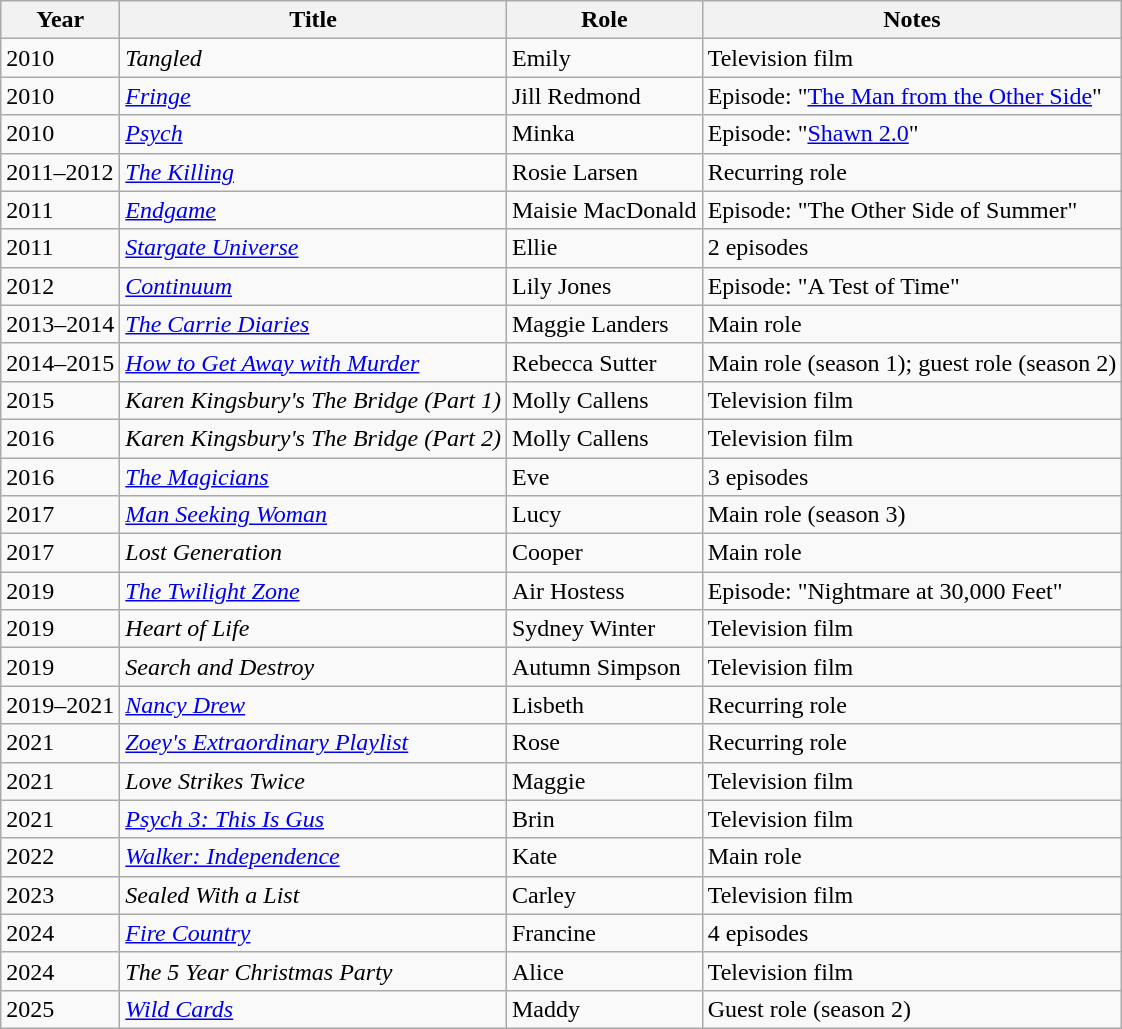<table class="wikitable sortable">
<tr>
<th>Year</th>
<th>Title</th>
<th>Role</th>
<th class="unsortable">Notes</th>
</tr>
<tr>
<td>2010</td>
<td><em>Tangled</em></td>
<td>Emily</td>
<td>Television film</td>
</tr>
<tr>
<td>2010</td>
<td><em><a href='#'>Fringe</a></em></td>
<td>Jill Redmond</td>
<td>Episode: "<a href='#'>The Man from the Other Side</a>"</td>
</tr>
<tr>
<td>2010</td>
<td><em><a href='#'>Psych</a></em></td>
<td>Minka</td>
<td>Episode: "<a href='#'>Shawn 2.0</a>"</td>
</tr>
<tr>
<td>2011–2012</td>
<td data-sort-value="Killing, The"><em><a href='#'>The Killing</a></em></td>
<td>Rosie Larsen</td>
<td>Recurring role</td>
</tr>
<tr>
<td>2011</td>
<td><em><a href='#'>Endgame</a></em></td>
<td>Maisie MacDonald</td>
<td>Episode: "The Other Side of Summer"</td>
</tr>
<tr>
<td>2011</td>
<td><em><a href='#'>Stargate Universe</a></em></td>
<td>Ellie</td>
<td>2 episodes</td>
</tr>
<tr>
<td>2012</td>
<td><em><a href='#'>Continuum</a></em></td>
<td>Lily Jones</td>
<td>Episode: "A Test of Time"</td>
</tr>
<tr>
<td>2013–2014</td>
<td data-sort-value="Carrie Diaries, The"><em><a href='#'>The Carrie Diaries</a></em></td>
<td>Maggie Landers</td>
<td>Main role</td>
</tr>
<tr>
<td>2014–2015</td>
<td><em><a href='#'>How to Get Away with Murder</a></em></td>
<td>Rebecca Sutter</td>
<td>Main role (season 1); guest role (season 2)</td>
</tr>
<tr>
<td>2015</td>
<td><em>Karen Kingsbury's The Bridge (Part 1)</em></td>
<td>Molly Callens</td>
<td>Television film</td>
</tr>
<tr>
<td>2016</td>
<td><em>Karen Kingsbury's The Bridge (Part 2)</em></td>
<td>Molly Callens</td>
<td>Television film</td>
</tr>
<tr>
<td>2016</td>
<td data-sort-value="Magicians, The"><em><a href='#'>The Magicians</a></em></td>
<td>Eve</td>
<td>3 episodes</td>
</tr>
<tr>
<td>2017</td>
<td><em><a href='#'>Man Seeking Woman</a></em></td>
<td>Lucy</td>
<td>Main role (season 3)</td>
</tr>
<tr>
<td>2017</td>
<td><em>Lost Generation</em></td>
<td>Cooper</td>
<td>Main role</td>
</tr>
<tr>
<td>2019</td>
<td data-sort-value="Twilight Zone, The"><em><a href='#'>The Twilight Zone</a></em></td>
<td>Air Hostess</td>
<td>Episode: "Nightmare at 30,000 Feet"</td>
</tr>
<tr>
<td>2019</td>
<td><em>Heart of Life</em></td>
<td>Sydney Winter</td>
<td>Television film</td>
</tr>
<tr>
<td>2019</td>
<td><em>Search and Destroy</em></td>
<td>Autumn Simpson</td>
<td>Television film</td>
</tr>
<tr>
<td>2019–2021</td>
<td><em><a href='#'>Nancy Drew</a></em></td>
<td>Lisbeth</td>
<td>Recurring role</td>
</tr>
<tr>
<td>2021</td>
<td><em><a href='#'>Zoey's Extraordinary Playlist</a></em></td>
<td>Rose</td>
<td>Recurring role</td>
</tr>
<tr>
<td>2021</td>
<td><em>Love Strikes Twice</em></td>
<td>Maggie</td>
<td>Television film</td>
</tr>
<tr>
<td>2021</td>
<td><em><a href='#'>Psych 3: This Is Gus</a></em></td>
<td>Brin</td>
<td>Television film</td>
</tr>
<tr>
<td>2022</td>
<td><em><a href='#'>Walker: Independence</a></em></td>
<td>Kate</td>
<td>Main role</td>
</tr>
<tr>
<td>2023</td>
<td><em>Sealed With a List</em></td>
<td>Carley</td>
<td>Television film</td>
</tr>
<tr>
<td>2024</td>
<td><em><a href='#'>Fire Country</a></em></td>
<td>Francine</td>
<td>4 episodes</td>
</tr>
<tr>
<td>2024</td>
<td data-sort-value="Five Year Christmas Party, The"><em>The 5 Year Christmas Party</em></td>
<td>Alice</td>
<td>Television film</td>
</tr>
<tr>
<td>2025</td>
<td><em><a href='#'>Wild Cards</a></em></td>
<td>Maddy</td>
<td>Guest role (season 2)</td>
</tr>
</table>
